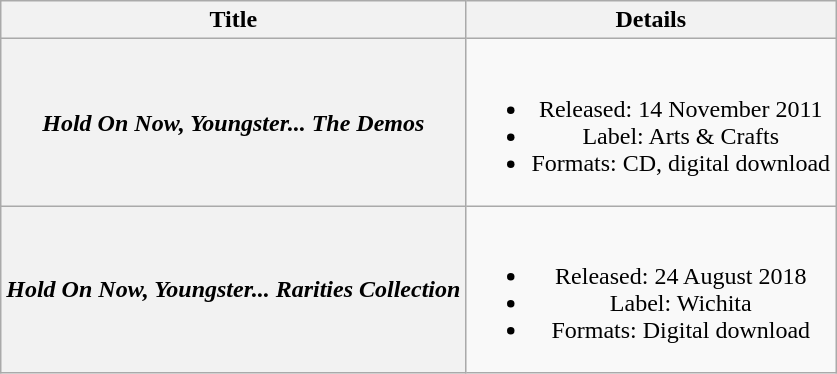<table class="wikitable plainrowheaders" style="text-align:center;">
<tr>
<th scope="col">Title</th>
<th scope="col">Details</th>
</tr>
<tr>
<th scope="row"><em>Hold On Now, Youngster... The Demos</em></th>
<td><br><ul><li>Released: 14 November 2011</li><li>Label: Arts & Crafts</li><li>Formats: CD, digital download</li></ul></td>
</tr>
<tr>
<th scope="row"><em>Hold On Now, Youngster... Rarities Collection</em></th>
<td><br><ul><li>Released: 24 August 2018</li><li>Label: Wichita</li><li>Formats: Digital download</li></ul></td>
</tr>
</table>
